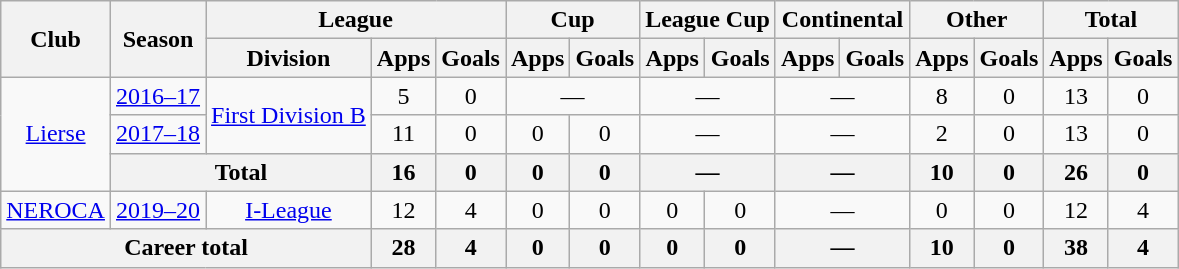<table class="wikitable" style="text-align:center">
<tr>
<th rowspan="2">Club</th>
<th rowspan="2">Season</th>
<th colspan="3">League</th>
<th colspan="2">Cup</th>
<th colspan="2">League Cup</th>
<th colspan="2">Continental</th>
<th colspan="2">Other</th>
<th colspan="2">Total</th>
</tr>
<tr>
<th>Division</th>
<th>Apps</th>
<th>Goals</th>
<th>Apps</th>
<th>Goals</th>
<th>Apps</th>
<th>Goals</th>
<th>Apps</th>
<th>Goals</th>
<th>Apps</th>
<th>Goals</th>
<th>Apps</th>
<th>Goals</th>
</tr>
<tr>
<td rowspan="3"><a href='#'>Lierse</a></td>
<td><a href='#'>2016–17</a></td>
<td rowspan="2"><a href='#'>First Division B</a></td>
<td>5</td>
<td>0</td>
<td colspan="2">—</td>
<td colspan="2">—</td>
<td colspan="2">—</td>
<td>8</td>
<td>0</td>
<td>13</td>
<td>0</td>
</tr>
<tr>
<td><a href='#'>2017–18</a></td>
<td>11</td>
<td>0</td>
<td>0</td>
<td>0</td>
<td colspan="2">—</td>
<td colspan="2">—</td>
<td>2</td>
<td>0</td>
<td>13</td>
<td>0</td>
</tr>
<tr>
<th colspan="2">Total</th>
<th>16</th>
<th>0</th>
<th>0</th>
<th>0</th>
<th colspan="2">—</th>
<th colspan="2">—</th>
<th>10</th>
<th>0</th>
<th>26</th>
<th>0</th>
</tr>
<tr>
<td rowspan="1"><a href='#'>NEROCA</a></td>
<td><a href='#'>2019–20</a></td>
<td rowspan="1"><a href='#'>I-League</a></td>
<td>12</td>
<td>4</td>
<td>0</td>
<td>0</td>
<td>0</td>
<td>0</td>
<td colspan="2">—</td>
<td>0</td>
<td>0</td>
<td>12</td>
<td>4</td>
</tr>
<tr>
<th colspan="3">Career total</th>
<th>28</th>
<th>4</th>
<th>0</th>
<th>0</th>
<th>0</th>
<th>0</th>
<th colspan="2">—</th>
<th>10</th>
<th>0</th>
<th>38</th>
<th>4</th>
</tr>
</table>
